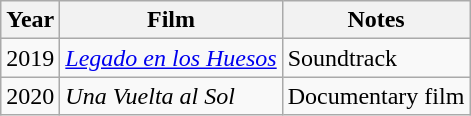<table class="wikitable">
<tr>
<th>Year</th>
<th>Film</th>
<th>Notes</th>
</tr>
<tr>
<td>2019</td>
<td><em><a href='#'>Legado en los Huesos</a></em></td>
<td>Soundtrack</td>
</tr>
<tr>
<td>2020</td>
<td><em>Una Vuelta al Sol</em></td>
<td>Documentary film</td>
</tr>
</table>
